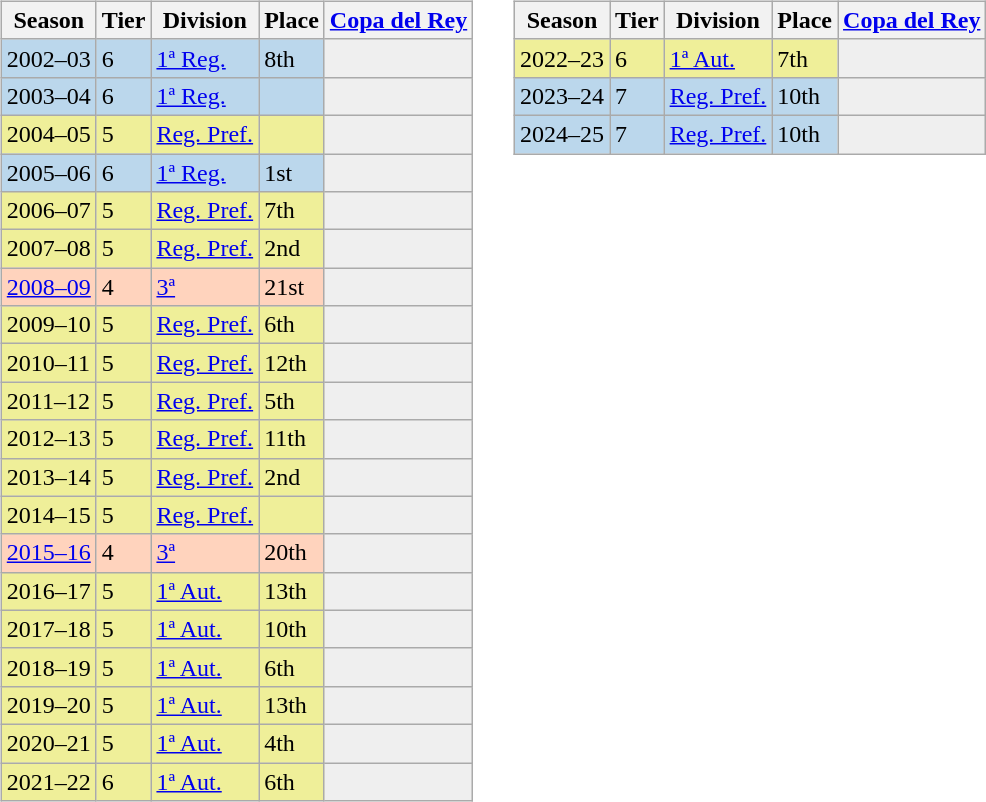<table>
<tr>
<td valign="top" width=49%><br><table class="wikitable">
<tr style="background:#f0f6fa;">
<th>Season</th>
<th>Tier</th>
<th>Division</th>
<th>Place</th>
<th><a href='#'>Copa del Rey</a></th>
</tr>
<tr>
<td style="background:#BBD7EC;">2002–03</td>
<td style="background:#BBD7EC;">6</td>
<td style="background:#BBD7EC;"><a href='#'>1ª Reg.</a></td>
<td style="background:#BBD7EC;">8th</td>
<th style="background:#efefef;"></th>
</tr>
<tr>
<td style="background:#BBD7EC;">2003–04</td>
<td style="background:#BBD7EC;">6</td>
<td style="background:#BBD7EC;"><a href='#'>1ª Reg.</a></td>
<td style="background:#BBD7EC;"></td>
<th style="background:#efefef;"></th>
</tr>
<tr>
<td style="background:#EFEF99;">2004–05</td>
<td style="background:#EFEF99;">5</td>
<td style="background:#EFEF99;"><a href='#'>Reg. Pref.</a></td>
<td style="background:#EFEF99;"></td>
<th style="background:#efefef;"></th>
</tr>
<tr>
<td style="background:#BBD7EC;">2005–06</td>
<td style="background:#BBD7EC;">6</td>
<td style="background:#BBD7EC;"><a href='#'>1ª Reg.</a></td>
<td style="background:#BBD7EC;">1st</td>
<th style="background:#efefef;"></th>
</tr>
<tr>
<td style="background:#EFEF99;">2006–07</td>
<td style="background:#EFEF99;">5</td>
<td style="background:#EFEF99;"><a href='#'>Reg. Pref.</a></td>
<td style="background:#EFEF99;">7th</td>
<th style="background:#efefef;"></th>
</tr>
<tr>
<td style="background:#EFEF99;">2007–08</td>
<td style="background:#EFEF99;">5</td>
<td style="background:#EFEF99;"><a href='#'>Reg. Pref.</a></td>
<td style="background:#EFEF99;">2nd</td>
<th style="background:#efefef;"></th>
</tr>
<tr>
<td style="background:#FFD3BD;"><a href='#'>2008–09</a></td>
<td style="background:#FFD3BD;">4</td>
<td style="background:#FFD3BD;"><a href='#'>3ª</a></td>
<td style="background:#FFD3BD;">21st</td>
<td style="background:#efefef;"></td>
</tr>
<tr>
<td style="background:#EFEF99;">2009–10</td>
<td style="background:#EFEF99;">5</td>
<td style="background:#EFEF99;"><a href='#'>Reg. Pref.</a></td>
<td style="background:#EFEF99;">6th</td>
<th style="background:#efefef;"></th>
</tr>
<tr>
<td style="background:#EFEF99;">2010–11</td>
<td style="background:#EFEF99;">5</td>
<td style="background:#EFEF99;"><a href='#'>Reg. Pref.</a></td>
<td style="background:#EFEF99;">12th</td>
<th style="background:#efefef;"></th>
</tr>
<tr>
<td style="background:#EFEF99;">2011–12</td>
<td style="background:#EFEF99;">5</td>
<td style="background:#EFEF99;"><a href='#'>Reg. Pref.</a></td>
<td style="background:#EFEF99;">5th</td>
<th style="background:#efefef;"></th>
</tr>
<tr>
<td style="background:#EFEF99;">2012–13</td>
<td style="background:#EFEF99;">5</td>
<td style="background:#EFEF99;"><a href='#'>Reg. Pref.</a></td>
<td style="background:#EFEF99;">11th</td>
<th style="background:#efefef;"></th>
</tr>
<tr>
<td style="background:#EFEF99;">2013–14</td>
<td style="background:#EFEF99;">5</td>
<td style="background:#EFEF99;"><a href='#'>Reg. Pref.</a></td>
<td style="background:#EFEF99;">2nd</td>
<th style="background:#efefef;"></th>
</tr>
<tr>
<td style="background:#EFEF99;">2014–15</td>
<td style="background:#EFEF99;">5</td>
<td style="background:#EFEF99;"><a href='#'>Reg. Pref.</a></td>
<td style="background:#EFEF99;"></td>
<th style="background:#efefef;"></th>
</tr>
<tr>
<td style="background:#FFD3BD;"><a href='#'>2015–16</a></td>
<td style="background:#FFD3BD;">4</td>
<td style="background:#FFD3BD;"><a href='#'>3ª</a></td>
<td style="background:#FFD3BD;">20th</td>
<td style="background:#efefef;"></td>
</tr>
<tr>
<td style="background:#EFEF99;">2016–17</td>
<td style="background:#EFEF99;">5</td>
<td style="background:#EFEF99;"><a href='#'>1ª Aut.</a></td>
<td style="background:#EFEF99;">13th</td>
<th style="background:#efefef;"></th>
</tr>
<tr>
<td style="background:#EFEF99;">2017–18</td>
<td style="background:#EFEF99;">5</td>
<td style="background:#EFEF99;"><a href='#'>1ª Aut.</a></td>
<td style="background:#EFEF99;">10th</td>
<th style="background:#efefef;"></th>
</tr>
<tr>
<td style="background:#EFEF99;">2018–19</td>
<td style="background:#EFEF99;">5</td>
<td style="background:#EFEF99;"><a href='#'>1ª Aut.</a></td>
<td style="background:#EFEF99;">6th</td>
<th style="background:#efefef;"></th>
</tr>
<tr>
<td style="background:#EFEF99;">2019–20</td>
<td style="background:#EFEF99;">5</td>
<td style="background:#EFEF99;"><a href='#'>1ª Aut.</a></td>
<td style="background:#EFEF99;">13th</td>
<th style="background:#efefef;"></th>
</tr>
<tr>
<td style="background:#EFEF99;">2020–21</td>
<td style="background:#EFEF99;">5</td>
<td style="background:#EFEF99;"><a href='#'>1ª Aut.</a></td>
<td style="background:#EFEF99;">4th</td>
<th style="background:#efefef;"></th>
</tr>
<tr>
<td style="background:#EFEF99;">2021–22</td>
<td style="background:#EFEF99;">6</td>
<td style="background:#EFEF99;"><a href='#'>1ª Aut.</a></td>
<td style="background:#EFEF99;">6th</td>
<th style="background:#efefef;"></th>
</tr>
</table>
</td>
<td valign="top" width=49%><br><table class="wikitable">
<tr style="background:#f0f6fa;">
<th>Season</th>
<th>Tier</th>
<th>Division</th>
<th>Place</th>
<th><a href='#'>Copa del Rey</a></th>
</tr>
<tr>
<td style="background:#EFEF99;">2022–23</td>
<td style="background:#EFEF99;">6</td>
<td style="background:#EFEF99;"><a href='#'>1ª Aut.</a></td>
<td style="background:#EFEF99;">7th</td>
<th style="background:#efefef;"></th>
</tr>
<tr>
<td style="background:#BBD7EC;">2023–24</td>
<td style="background:#BBD7EC;">7</td>
<td style="background:#BBD7EC;"><a href='#'>Reg. Pref.</a></td>
<td style="background:#BBD7EC;">10th</td>
<th style="background:#efefef;"></th>
</tr>
<tr>
<td style="background:#BBD7EC;">2024–25</td>
<td style="background:#BBD7EC;">7</td>
<td style="background:#BBD7EC;"><a href='#'>Reg. Pref.</a></td>
<td style="background:#BBD7EC;">10th</td>
<th style="background:#efefef;"></th>
</tr>
</table>
</td>
</tr>
</table>
